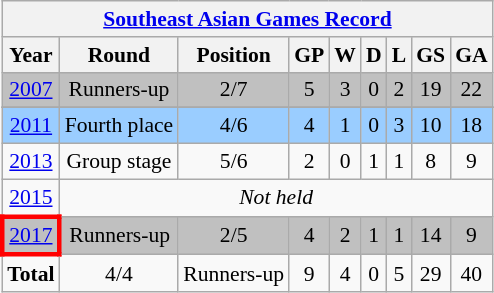<table class="wikitable" style="text-align: center;font-size:90%;">
<tr>
<th colspan=9><a href='#'>Southeast Asian Games Record</a></th>
</tr>
<tr>
<th>Year</th>
<th>Round</th>
<th>Position</th>
<th>GP</th>
<th>W</th>
<th>D</th>
<th>L</th>
<th>GS</th>
<th>GA</th>
</tr>
<tr bgcolor=silver>
<td> <a href='#'>2007</a></td>
<td>Runners-up</td>
<td>2/7</td>
<td>5</td>
<td>3</td>
<td>0</td>
<td>2</td>
<td>19</td>
<td>22</td>
</tr>
<tr>
</tr>
<tr bgcolor=#9acdff>
<td> <a href='#'>2011</a></td>
<td>Fourth place</td>
<td>4/6</td>
<td>4</td>
<td>1</td>
<td>0</td>
<td>3</td>
<td>10</td>
<td>18</td>
</tr>
<tr>
<td> <a href='#'>2013</a></td>
<td>Group stage</td>
<td>5/6</td>
<td>2</td>
<td>0</td>
<td>1</td>
<td>1</td>
<td>8</td>
<td>9</td>
</tr>
<tr>
<td> <a href='#'>2015</a></td>
<td colspan=8><em>Not held</em></td>
</tr>
<tr bgcolor=silver>
<td style="border: 3px solid red"> <a href='#'>2017</a></td>
<td>Runners-up</td>
<td>2/5</td>
<td>4</td>
<td>2</td>
<td>1</td>
<td>1</td>
<td>14</td>
<td>9</td>
</tr>
<tr>
<td><strong>Total</strong></td>
<td>4/4</td>
<td>Runners-up</td>
<td>9</td>
<td>4</td>
<td>0</td>
<td>5</td>
<td>29</td>
<td>40</td>
</tr>
</table>
